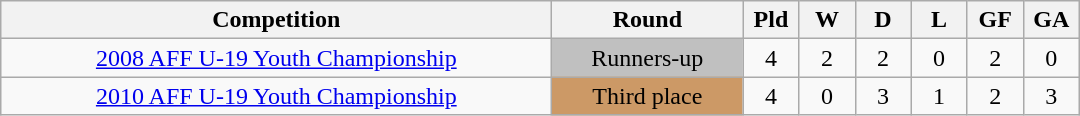<table class="wikitable" style="text-align:center;">
<tr>
<th width="360">Competition</th>
<th width="120">Round</th>
<th width="30">Pld</th>
<th width="30">W</th>
<th width="30">D</th>
<th width="30">L</th>
<th width="30">GF</th>
<th width="30">GA</th>
</tr>
<tr>
<td> <a href='#'>2008 AFF U-19 Youth Championship</a></td>
<td bgcolor="silver">Runners-up</td>
<td>4</td>
<td>2</td>
<td>2</td>
<td>0</td>
<td>2</td>
<td>0</td>
</tr>
<tr>
<td> <a href='#'>2010 AFF U-19 Youth Championship</a></td>
<td bgcolor="#c96">Third place</td>
<td>4</td>
<td>0</td>
<td>3</td>
<td>1</td>
<td>2</td>
<td>3</td>
</tr>
</table>
